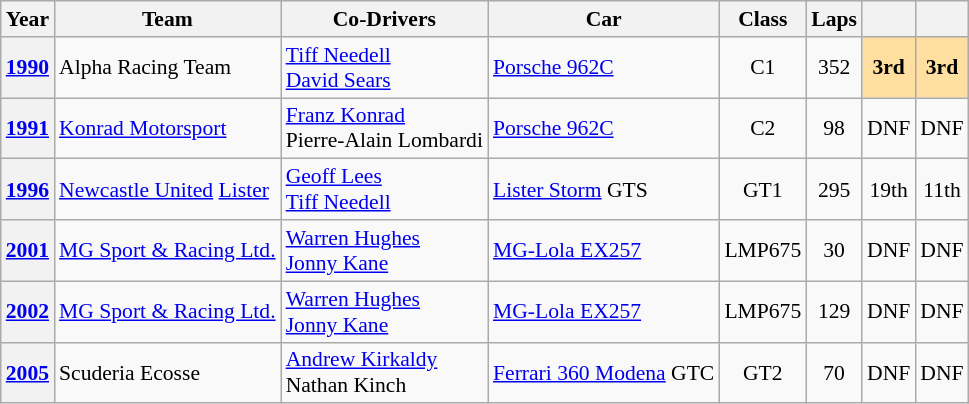<table class="wikitable" style="text-align:center; font-size:90%">
<tr>
<th>Year</th>
<th>Team</th>
<th>Co-Drivers</th>
<th>Car</th>
<th>Class</th>
<th>Laps</th>
<th></th>
<th></th>
</tr>
<tr>
<th><a href='#'>1990</a></th>
<td align="left" nowrap> Alpha Racing Team</td>
<td align="left" nowrap> <a href='#'>Tiff Needell</a><br> <a href='#'>David Sears</a></td>
<td align="left" nowrap><a href='#'>Porsche 962C</a></td>
<td>C1</td>
<td>352</td>
<td style="background:#FFDF9F;"><strong>3rd</strong></td>
<td style="background:#FFDF9F;"><strong>3rd</strong></td>
</tr>
<tr>
<th><a href='#'>1991</a></th>
<td align="left" nowrap> <a href='#'>Konrad Motorsport</a></td>
<td align="left" nowrap> <a href='#'>Franz Konrad</a><br> Pierre-Alain Lombardi</td>
<td align="left" nowrap><a href='#'>Porsche 962C</a></td>
<td>C2</td>
<td>98</td>
<td>DNF</td>
<td>DNF</td>
</tr>
<tr>
<th><a href='#'>1996</a></th>
<td align="left" nowrap> <a href='#'>Newcastle United</a> <a href='#'>Lister</a></td>
<td align="left" nowrap> <a href='#'>Geoff Lees</a><br> <a href='#'>Tiff Needell</a></td>
<td align="left" nowrap><a href='#'>Lister Storm</a> GTS</td>
<td>GT1</td>
<td>295</td>
<td>19th</td>
<td>11th</td>
</tr>
<tr>
<th><a href='#'>2001</a></th>
<td align="left" nowrap> <a href='#'>MG Sport & Racing Ltd.</a></td>
<td align="left" nowrap> <a href='#'>Warren Hughes</a><br> <a href='#'>Jonny Kane</a></td>
<td align="left" nowrap><a href='#'>MG-Lola EX257</a></td>
<td>LMP675</td>
<td>30</td>
<td>DNF</td>
<td>DNF</td>
</tr>
<tr>
<th><a href='#'>2002</a></th>
<td align="left" nowrap> <a href='#'>MG Sport & Racing Ltd.</a></td>
<td align="left" nowrap> <a href='#'>Warren Hughes</a><br> <a href='#'>Jonny Kane</a></td>
<td align="left" nowrap><a href='#'>MG-Lola EX257</a></td>
<td>LMP675</td>
<td>129</td>
<td>DNF</td>
<td>DNF</td>
</tr>
<tr>
<th><a href='#'>2005</a></th>
<td align="left" nowrap> Scuderia Ecosse</td>
<td align="left" nowrap> <a href='#'>Andrew Kirkaldy</a><br> Nathan Kinch</td>
<td align="left" nowrap><a href='#'>Ferrari 360 Modena</a> GTC</td>
<td>GT2</td>
<td>70</td>
<td>DNF</td>
<td>DNF</td>
</tr>
</table>
